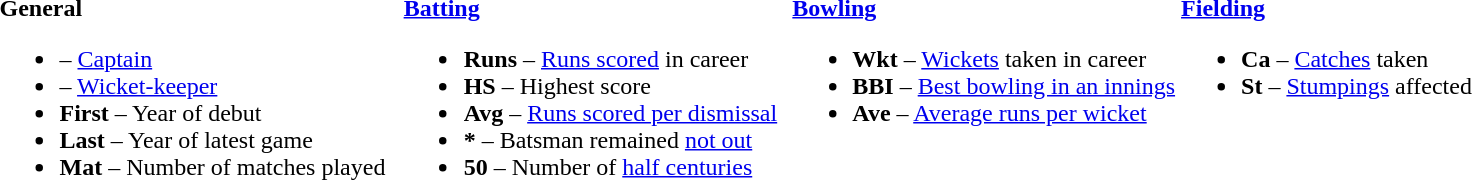<table>
<tr>
<td valign="top" style="width:26%"><br><strong>General</strong><ul><li> – <a href='#'>Captain</a></li><li> – <a href='#'>Wicket-keeper</a></li><li><strong>First</strong> – Year of debut</li><li><strong>Last</strong> – Year of latest game</li><li><strong>Mat</strong> – Number of matches played</li></ul></td>
<td valign="top" style="width:25%"><br><strong><a href='#'>Batting</a></strong><ul><li><strong>Runs</strong> – <a href='#'>Runs scored</a> in career</li><li><strong>HS</strong> – Highest score</li><li><strong>Avg</strong> – <a href='#'>Runs scored per dismissal</a></li><li><strong>*</strong> – Batsman remained <a href='#'>not out</a></li><li><strong>50</strong> – Number of <a href='#'>half centuries</a></li></ul></td>
<td valign="top" style="width:25%"><br><strong><a href='#'>Bowling</a></strong><ul><li><strong>Wkt</strong> – <a href='#'>Wickets</a> taken in career</li><li><strong>BBI</strong> – <a href='#'>Best bowling in an innings</a></li><li><strong>Ave</strong> – <a href='#'>Average runs per wicket</a></li></ul></td>
<td valign="top" style="width:24%"><br><strong><a href='#'>Fielding</a></strong><ul><li><strong>Ca</strong> – <a href='#'>Catches</a> taken</li><li><strong>St</strong> – <a href='#'>Stumpings</a> affected</li></ul></td>
</tr>
</table>
